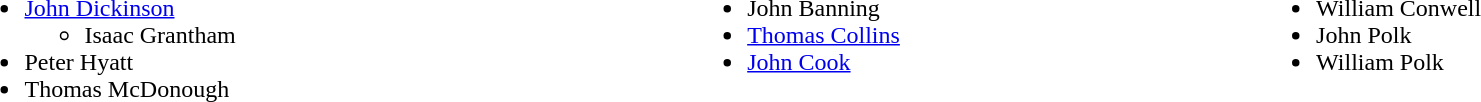<table width=100%>
<tr valign=top>
<td><br><ul><li><a href='#'>John Dickinson</a><ul><li>Isaac Grantham</li></ul></li><li>Peter Hyatt</li><li>Thomas McDonough</li></ul></td>
<td><br><ul><li>John Banning</li><li><a href='#'>Thomas Collins</a></li><li><a href='#'>John Cook</a></li></ul></td>
<td><br><ul><li>William Conwell</li><li>John Polk</li><li>William Polk</li></ul></td>
</tr>
</table>
